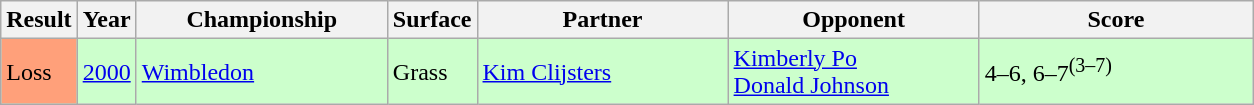<table class="sortable wikitable">
<tr>
<th>Result</th>
<th>Year</th>
<th width=160>Championship</th>
<th>Surface</th>
<th width=160>Partner</th>
<th width=160>Opponent</th>
<th width=175 class="unsortable">Score</th>
</tr>
<tr bgcolor=CCFFCC>
<td bgcolor=FFA07A>Loss</td>
<td><a href='#'>2000</a></td>
<td><a href='#'>Wimbledon</a></td>
<td>Grass</td>
<td> <a href='#'>Kim Clijsters</a></td>
<td> <a href='#'>Kimberly Po</a><br> <a href='#'>Donald Johnson</a></td>
<td>4–6, 6–7<sup>(3–7)</sup></td>
</tr>
</table>
